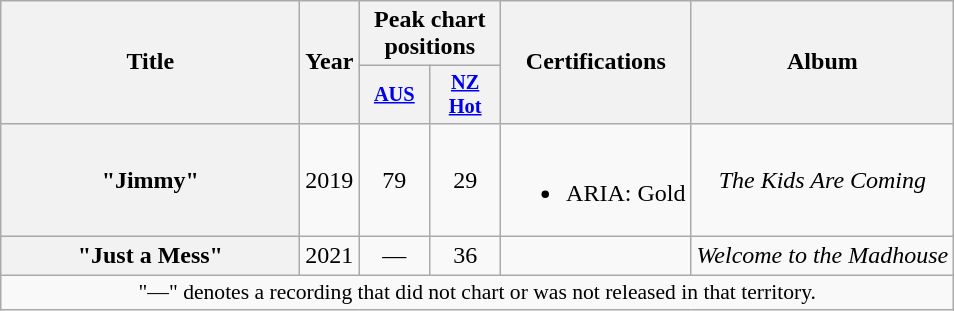<table class="wikitable plainrowheaders" style="text-align:center">
<tr>
<th scope="col" rowspan="2" style="width:12em;">Title</th>
<th scope="col" rowspan="2">Year</th>
<th scope="col" colspan="2">Peak chart positions</th>
<th scope="col" rowspan="2">Certifications</th>
<th scope="col" rowspan="2">Album</th>
</tr>
<tr>
<th scope="col" style="width:3em;font-size:85%;"><a href='#'>AUS</a><br></th>
<th scope="col" style="width:3em;font-size:85%;"><a href='#'>NZ<br>Hot</a><br></th>
</tr>
<tr>
<th scope="row">"Jimmy"</th>
<td>2019</td>
<td>79</td>
<td>29</td>
<td><br><ul><li>ARIA: Gold</li></ul></td>
<td><em>The Kids Are Coming</em></td>
</tr>
<tr>
<th scope="row">"Just a Mess"</th>
<td>2021</td>
<td>—</td>
<td>36</td>
<td></td>
<td><em>Welcome to the Madhouse</em></td>
</tr>
<tr>
<td colspan="6" style="font-size:90%">"—" denotes a recording that did not chart or was not released in that territory.</td>
</tr>
</table>
